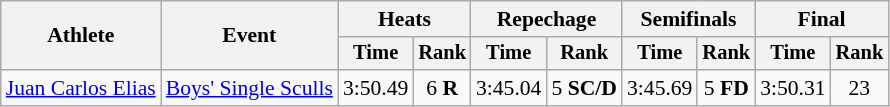<table class="wikitable" style="font-size:90%">
<tr>
<th rowspan="2">Athlete</th>
<th rowspan="2">Event</th>
<th colspan="2">Heats</th>
<th colspan="2">Repechage</th>
<th colspan="2">Semifinals</th>
<th colspan="2">Final</th>
</tr>
<tr style="font-size:95%">
<th>Time</th>
<th>Rank</th>
<th>Time</th>
<th>Rank</th>
<th>Time</th>
<th>Rank</th>
<th>Time</th>
<th>Rank</th>
</tr>
<tr align=center>
<td align=left><a href='#'>Juan Carlos Elias</a></td>
<td align=left><a href='#'>Boys' Single Sculls</a></td>
<td>3:50.49</td>
<td>6 <strong>R</strong></td>
<td>3:45.04</td>
<td>5 <strong>SC/D</strong></td>
<td>3:45.69</td>
<td>5 <strong>FD</strong></td>
<td>3:50.31</td>
<td>23</td>
</tr>
</table>
